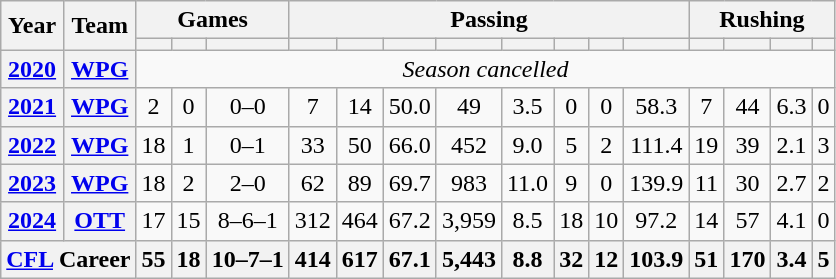<table class="wikitable" style="text-align:center;">
<tr>
<th rowspan="2">Year</th>
<th rowspan="2">Team</th>
<th colspan="3">Games</th>
<th colspan="8">Passing</th>
<th colspan="4">Rushing</th>
</tr>
<tr>
<th></th>
<th></th>
<th></th>
<th></th>
<th></th>
<th></th>
<th></th>
<th></th>
<th></th>
<th></th>
<th></th>
<th></th>
<th></th>
<th></th>
<th></th>
</tr>
<tr>
<th><a href='#'>2020</a></th>
<th><a href='#'>WPG</a></th>
<td colspan="15"><em>Season cancelled</em></td>
</tr>
<tr>
<th><a href='#'>2021</a></th>
<th><a href='#'>WPG</a></th>
<td>2</td>
<td>0</td>
<td>0–0</td>
<td>7</td>
<td>14</td>
<td>50.0</td>
<td>49</td>
<td>3.5</td>
<td>0</td>
<td>0</td>
<td>58.3</td>
<td>7</td>
<td>44</td>
<td>6.3</td>
<td>0</td>
</tr>
<tr>
<th><a href='#'>2022</a></th>
<th><a href='#'>WPG</a></th>
<td>18</td>
<td>1</td>
<td>0–1</td>
<td>33</td>
<td>50</td>
<td>66.0</td>
<td>452</td>
<td>9.0</td>
<td>5</td>
<td>2</td>
<td>111.4</td>
<td>19</td>
<td>39</td>
<td>2.1</td>
<td>3</td>
</tr>
<tr>
<th><a href='#'>2023</a></th>
<th><a href='#'>WPG</a></th>
<td>18</td>
<td>2</td>
<td>2–0</td>
<td>62</td>
<td>89</td>
<td>69.7</td>
<td>983</td>
<td>11.0</td>
<td>9</td>
<td>0</td>
<td>139.9</td>
<td>11</td>
<td>30</td>
<td>2.7</td>
<td>2</td>
</tr>
<tr>
<th><a href='#'>2024</a></th>
<th><a href='#'>OTT</a></th>
<td>17</td>
<td>15</td>
<td>8–6–1</td>
<td>312</td>
<td>464</td>
<td>67.2</td>
<td>3,959</td>
<td>8.5</td>
<td>18</td>
<td>10</td>
<td>97.2</td>
<td>14</td>
<td>57</td>
<td>4.1</td>
<td>0</td>
</tr>
<tr>
<th colspan="2"><a href='#'>CFL</a> Career</th>
<th>55</th>
<th>18</th>
<th>10–7–1</th>
<th>414</th>
<th>617</th>
<th>67.1</th>
<th>5,443</th>
<th>8.8</th>
<th>32</th>
<th>12</th>
<th>103.9</th>
<th>51</th>
<th>170</th>
<th>3.4</th>
<th>5</th>
</tr>
</table>
